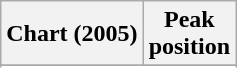<table class="wikitable sortable plainrowheaders" style="text-align:center;">
<tr>
<th scope="col">Chart (2005)</th>
<th scope="col">Peak<br>position</th>
</tr>
<tr>
</tr>
<tr>
</tr>
</table>
